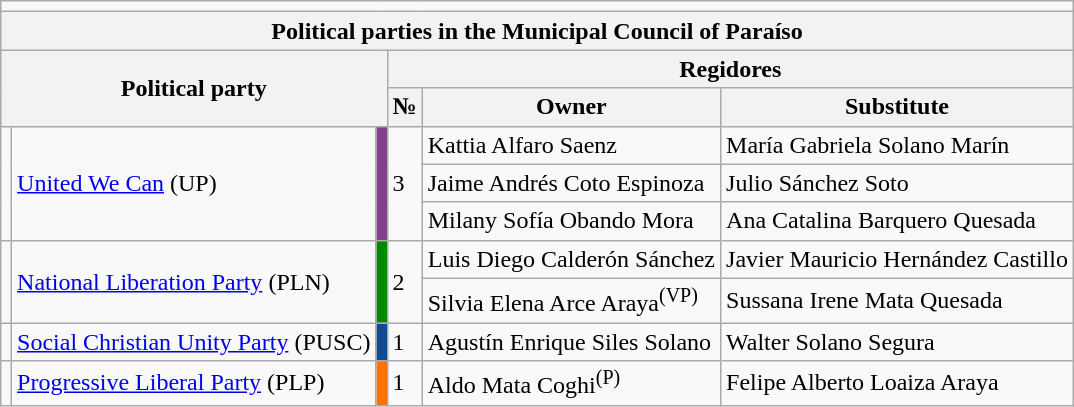<table class="wikitable" border="1" style="margin:auto;">
<tr>
<td colspan="6"></td>
</tr>
<tr>
<th colspan="6"><strong>Political parties in the Municipal Council of Paraíso</strong></th>
</tr>
<tr ---->
<th colspan="3" rowspan="2">Political party</th>
<th colspan="3">Regidores</th>
</tr>
<tr>
<th>№</th>
<th>Owner</th>
<th>Substitute</th>
</tr>
<tr>
<td rowspan="3"></td>
<td rowspan="3"><a href='#'>United We Can</a> (UP)</td>
<td rowspan="3" bgcolor="#813F8C"></td>
<td rowspan="3">3</td>
<td>Kattia Alfaro Saenz</td>
<td>María Gabriela Solano Marín</td>
</tr>
<tr>
<td>Jaime Andrés Coto Espinoza</td>
<td>Julio Sánchez Soto</td>
</tr>
<tr>
<td>Milany Sofía Obando Mora</td>
<td>Ana Catalina Barquero Quesada</td>
</tr>
<tr ---->
<td rowspan="2"></td>
<td rowspan="2"><a href='#'>National Liberation Party</a> (PLN)</td>
<td rowspan="2" bgcolor="#008800"></td>
<td rowspan="2">2</td>
<td>Luis Diego Calderón Sánchez</td>
<td>Javier Mauricio Hernández Castillo</td>
</tr>
<tr>
<td>Silvia Elena Arce Araya<sup>(VP)</sup></td>
<td>Sussana Irene Mata Quesada</td>
</tr>
<tr>
<td></td>
<td><a href='#'>Social Christian Unity Party</a> (PUSC)</td>
<td bgcolor="#104B90"></td>
<td>1</td>
<td>Agustín Enrique Siles Solano</td>
<td>Walter Solano Segura</td>
</tr>
<tr>
<td></td>
<td><a href='#'>Progressive Liberal Party</a> (PLP)</td>
<td bgcolor="#FF7300"></td>
<td>1</td>
<td>Aldo Mata Coghi<sup>(P)</sup></td>
<td>Felipe Alberto Loaiza Araya</td>
</tr>
</table>
